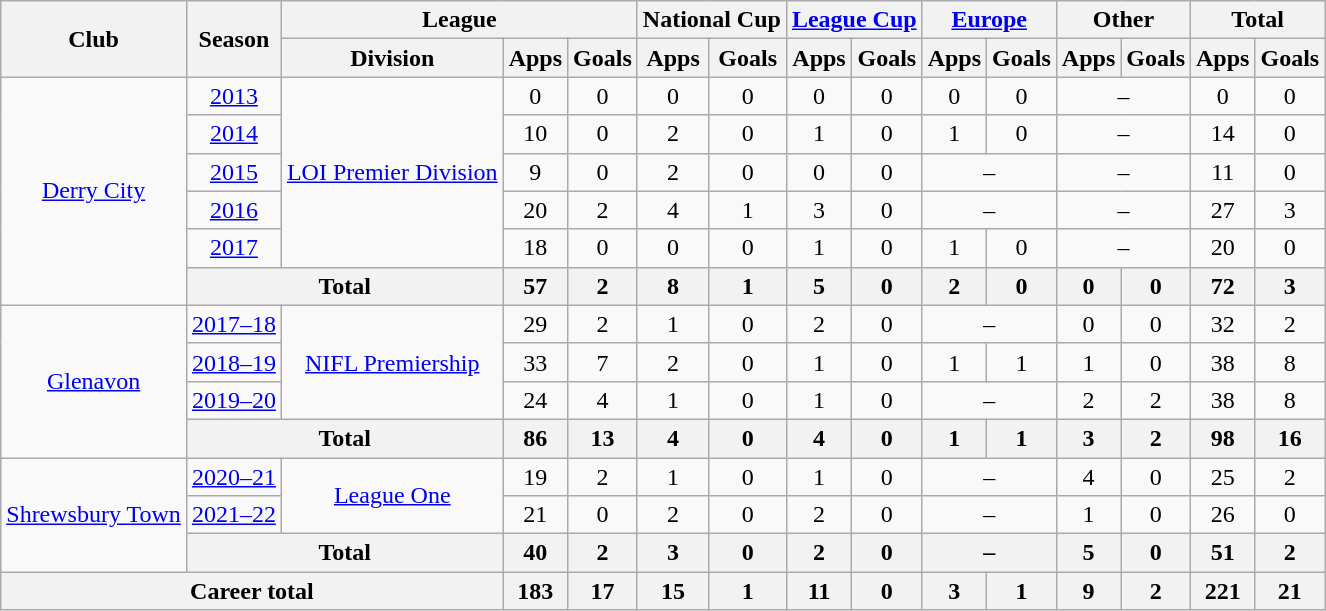<table class=wikitable style="text-align: center">
<tr>
<th rowspan=2>Club</th>
<th rowspan=2>Season</th>
<th colspan=3>League</th>
<th colspan=2>National Cup</th>
<th colspan=2><a href='#'>League Cup</a></th>
<th colspan=2><a href='#'>Europe</a></th>
<th colspan=2>Other</th>
<th colspan=2>Total</th>
</tr>
<tr>
<th>Division</th>
<th>Apps</th>
<th>Goals</th>
<th>Apps</th>
<th>Goals</th>
<th>Apps</th>
<th>Goals</th>
<th>Apps</th>
<th>Goals</th>
<th>Apps</th>
<th>Goals</th>
<th>Apps</th>
<th>Goals</th>
</tr>
<tr>
<td rowspan=6><a href='#'>Derry City</a></td>
<td><a href='#'>2013</a></td>
<td rowspan=5><a href='#'>LOI Premier Division</a></td>
<td>0</td>
<td>0</td>
<td>0</td>
<td>0</td>
<td>0</td>
<td>0</td>
<td>0</td>
<td>0</td>
<td colspan=2>–</td>
<td>0</td>
<td>0</td>
</tr>
<tr>
<td><a href='#'>2014</a></td>
<td>10</td>
<td>0</td>
<td>2</td>
<td>0</td>
<td>1</td>
<td>0</td>
<td>1</td>
<td>0</td>
<td colspan=2>–</td>
<td>14</td>
<td>0</td>
</tr>
<tr>
<td><a href='#'>2015</a></td>
<td>9</td>
<td>0</td>
<td>2</td>
<td>0</td>
<td>0</td>
<td>0</td>
<td colspan=2>–</td>
<td colspan=2>–</td>
<td>11</td>
<td>0</td>
</tr>
<tr>
<td><a href='#'>2016</a></td>
<td>20</td>
<td>2</td>
<td>4</td>
<td>1</td>
<td>3</td>
<td>0</td>
<td colspan=2>–</td>
<td colspan=2>–</td>
<td>27</td>
<td>3</td>
</tr>
<tr>
<td><a href='#'>2017</a></td>
<td>18</td>
<td>0</td>
<td>0</td>
<td>0</td>
<td>1</td>
<td>0</td>
<td>1</td>
<td>0</td>
<td colspan=2>–</td>
<td>20</td>
<td>0</td>
</tr>
<tr>
<th colspan=2>Total</th>
<th>57</th>
<th>2</th>
<th>8</th>
<th>1</th>
<th>5</th>
<th>0</th>
<th>2</th>
<th>0</th>
<th>0</th>
<th>0</th>
<th>72</th>
<th>3</th>
</tr>
<tr>
<td rowspan=4><a href='#'>Glenavon</a></td>
<td><a href='#'>2017–18</a></td>
<td rowspan=3><a href='#'>NIFL Premiership</a></td>
<td>29</td>
<td>2</td>
<td>1</td>
<td>0</td>
<td>2</td>
<td>0</td>
<td colspan=2>–</td>
<td>0</td>
<td>0</td>
<td>32</td>
<td>2</td>
</tr>
<tr>
<td><a href='#'>2018–19</a></td>
<td>33</td>
<td>7</td>
<td>2</td>
<td>0</td>
<td>1</td>
<td>0</td>
<td>1</td>
<td>1</td>
<td>1</td>
<td>0</td>
<td>38</td>
<td>8</td>
</tr>
<tr>
<td><a href='#'>2019–20</a></td>
<td>24</td>
<td>4</td>
<td>1</td>
<td>0</td>
<td>1</td>
<td>0</td>
<td colspan=2>–</td>
<td>2</td>
<td>2</td>
<td>38</td>
<td>8</td>
</tr>
<tr>
<th colspan=2>Total</th>
<th>86</th>
<th>13</th>
<th>4</th>
<th>0</th>
<th>4</th>
<th>0</th>
<th>1</th>
<th>1</th>
<th>3</th>
<th>2</th>
<th>98</th>
<th>16</th>
</tr>
<tr>
<td rowspan=3><a href='#'>Shrewsbury Town</a></td>
<td><a href='#'>2020–21</a></td>
<td rowspan=2><a href='#'>League One</a></td>
<td>19</td>
<td>2</td>
<td>1</td>
<td>0</td>
<td>1</td>
<td>0</td>
<td colspan=2>–</td>
<td>4</td>
<td>0</td>
<td>25</td>
<td>2</td>
</tr>
<tr>
<td><a href='#'>2021–22</a></td>
<td>21</td>
<td>0</td>
<td>2</td>
<td>0</td>
<td>2</td>
<td>0</td>
<td colspan=2>–</td>
<td>1</td>
<td>0</td>
<td>26</td>
<td>0</td>
</tr>
<tr>
<th colspan=2>Total</th>
<th>40</th>
<th>2</th>
<th>3</th>
<th>0</th>
<th>2</th>
<th>0</th>
<th colspan=2>–</th>
<th>5</th>
<th>0</th>
<th>51</th>
<th>2</th>
</tr>
<tr>
<th colspan=3>Career total</th>
<th>183</th>
<th>17</th>
<th>15</th>
<th>1</th>
<th>11</th>
<th>0</th>
<th>3</th>
<th>1</th>
<th>9</th>
<th>2</th>
<th>221</th>
<th>21</th>
</tr>
</table>
